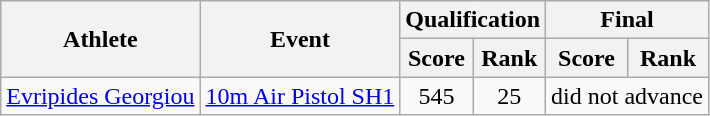<table class=wikitable>
<tr>
<th rowspan="2">Athlete</th>
<th rowspan="2">Event</th>
<th colspan="2">Qualification</th>
<th colspan="2">Final</th>
</tr>
<tr>
<th>Score</th>
<th>Rank</th>
<th>Score</th>
<th>Rank</th>
</tr>
<tr align=center>
<td align=left><a href='#'>Evripides Georgiou</a></td>
<td align=left><a href='#'>10m Air Pistol SH1</a></td>
<td>545</td>
<td>25</td>
<td colspan=2>did not advance</td>
</tr>
</table>
